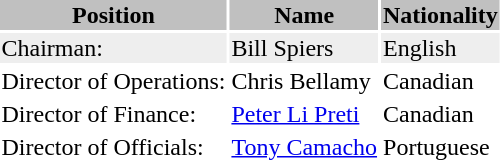<table class="toccolours">
<tr>
<th style="background:silver;">Position</th>
<th style="background:silver;">Name</th>
<th style="background:silver;">Nationality</th>
</tr>
<tr style="background:#eee;">
<td>Chairman:</td>
<td>Bill Spiers</td>
<td> English</td>
</tr>
<tr>
<td>Director of Operations:</td>
<td>Chris Bellamy</td>
<td> Canadian</td>
</tr>
<tr>
<td>Director of Finance:</td>
<td><a href='#'>Peter Li Preti</a></td>
<td> Canadian</td>
</tr>
<tr>
<td>Director of Officials:</td>
<td><a href='#'>Tony Camacho</a></td>
<td> Portuguese</td>
</tr>
</table>
